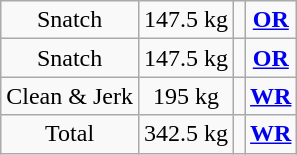<table class = "wikitable" style="text-align:center;">
<tr>
<td>Snatch</td>
<td>147.5 kg</td>
<td align=left></td>
<td><strong><a href='#'>OR</a></strong></td>
</tr>
<tr>
<td>Snatch</td>
<td>147.5 kg</td>
<td align=left></td>
<td><strong><a href='#'>OR</a></strong></td>
</tr>
<tr>
<td>Clean & Jerk</td>
<td>195 kg</td>
<td align=left></td>
<td><strong><a href='#'>WR</a></strong></td>
</tr>
<tr>
<td>Total</td>
<td>342.5 kg</td>
<td align=left></td>
<td><strong><a href='#'>WR</a></strong></td>
</tr>
</table>
